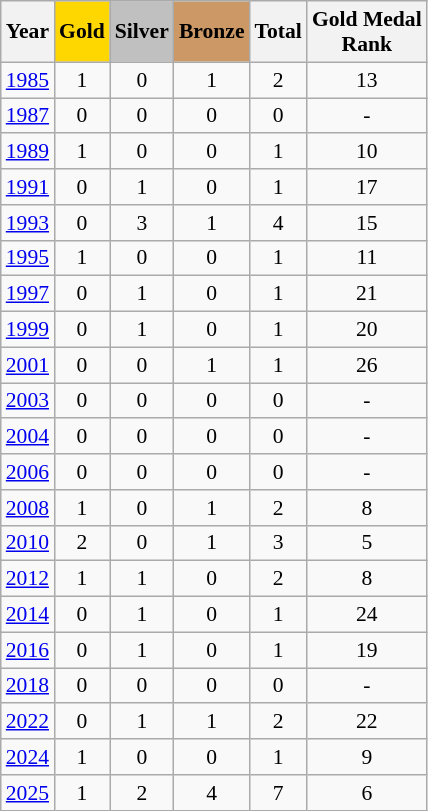<table class="wikitable sortable" style="text-align:center; font-size:90%;">
<tr>
<th scope=col>Year</th>
<th scope=col style=background-color:gold>Gold</th>
<th scope=col style=background-color:silver>Silver</th>
<th scope=col style=background-color:#CC9966>Bronze</th>
<th scope-col>Total</th>
<th scope-col>Gold Medal <br> Rank</th>
</tr>
<tr>
<td><a href='#'>1985</a></td>
<td>1</td>
<td>0</td>
<td>1</td>
<td>2</td>
<td>13</td>
</tr>
<tr>
<td><a href='#'>1987</a></td>
<td>0</td>
<td>0</td>
<td>0</td>
<td>0</td>
<td>-</td>
</tr>
<tr>
<td><a href='#'>1989</a></td>
<td>1</td>
<td>0</td>
<td>0</td>
<td>1</td>
<td>10</td>
</tr>
<tr>
<td><a href='#'>1991</a></td>
<td>0</td>
<td>1</td>
<td>0</td>
<td>1</td>
<td>17</td>
</tr>
<tr>
<td><a href='#'>1993</a></td>
<td>0</td>
<td>3</td>
<td>1</td>
<td>4</td>
<td>15</td>
</tr>
<tr>
<td><a href='#'>1995</a></td>
<td>1</td>
<td>0</td>
<td>0</td>
<td>1</td>
<td>11</td>
</tr>
<tr>
<td><a href='#'>1997</a></td>
<td>0</td>
<td>1</td>
<td>0</td>
<td>1</td>
<td>21</td>
</tr>
<tr>
<td><a href='#'>1999</a></td>
<td>0</td>
<td>1</td>
<td>0</td>
<td>1</td>
<td>20</td>
</tr>
<tr>
<td><a href='#'>2001</a></td>
<td>0</td>
<td>0</td>
<td>1</td>
<td>1</td>
<td>26</td>
</tr>
<tr>
<td><a href='#'>2003</a></td>
<td>0</td>
<td>0</td>
<td>0</td>
<td>0</td>
<td>-</td>
</tr>
<tr>
<td><a href='#'>2004</a></td>
<td>0</td>
<td>0</td>
<td>0</td>
<td>0</td>
<td>-</td>
</tr>
<tr>
<td><a href='#'>2006</a></td>
<td>0</td>
<td>0</td>
<td>0</td>
<td>0</td>
<td>-</td>
</tr>
<tr>
<td><a href='#'>2008</a></td>
<td>1</td>
<td>0</td>
<td>1</td>
<td>2</td>
<td>8</td>
</tr>
<tr>
<td><a href='#'>2010</a></td>
<td>2</td>
<td>0</td>
<td>1</td>
<td>3</td>
<td>5</td>
</tr>
<tr>
<td><a href='#'>2012</a></td>
<td>1</td>
<td>1</td>
<td>0</td>
<td>2</td>
<td>8</td>
</tr>
<tr>
<td><a href='#'>2014</a></td>
<td>0</td>
<td>1</td>
<td>0</td>
<td>1</td>
<td>24</td>
</tr>
<tr>
<td><a href='#'>2016</a></td>
<td>0</td>
<td>1</td>
<td>0</td>
<td>1</td>
<td>19</td>
</tr>
<tr>
<td><a href='#'>2018</a></td>
<td>0</td>
<td>0</td>
<td>0</td>
<td>0</td>
<td>-</td>
</tr>
<tr>
<td><a href='#'>2022</a></td>
<td>0</td>
<td>1</td>
<td>1</td>
<td>2</td>
<td>22</td>
</tr>
<tr>
<td><a href='#'>2024</a></td>
<td>1</td>
<td>0</td>
<td>0</td>
<td>1</td>
<td>9</td>
</tr>
<tr>
<td><a href='#'>2025</a></td>
<td>1</td>
<td>2</td>
<td>4</td>
<td>7</td>
<td>6</td>
</tr>
</table>
